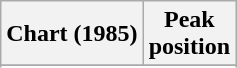<table class="wikitable sortable plainrowheaders">
<tr>
<th>Chart (1985)</th>
<th>Peak<br>position</th>
</tr>
<tr>
</tr>
<tr>
</tr>
</table>
